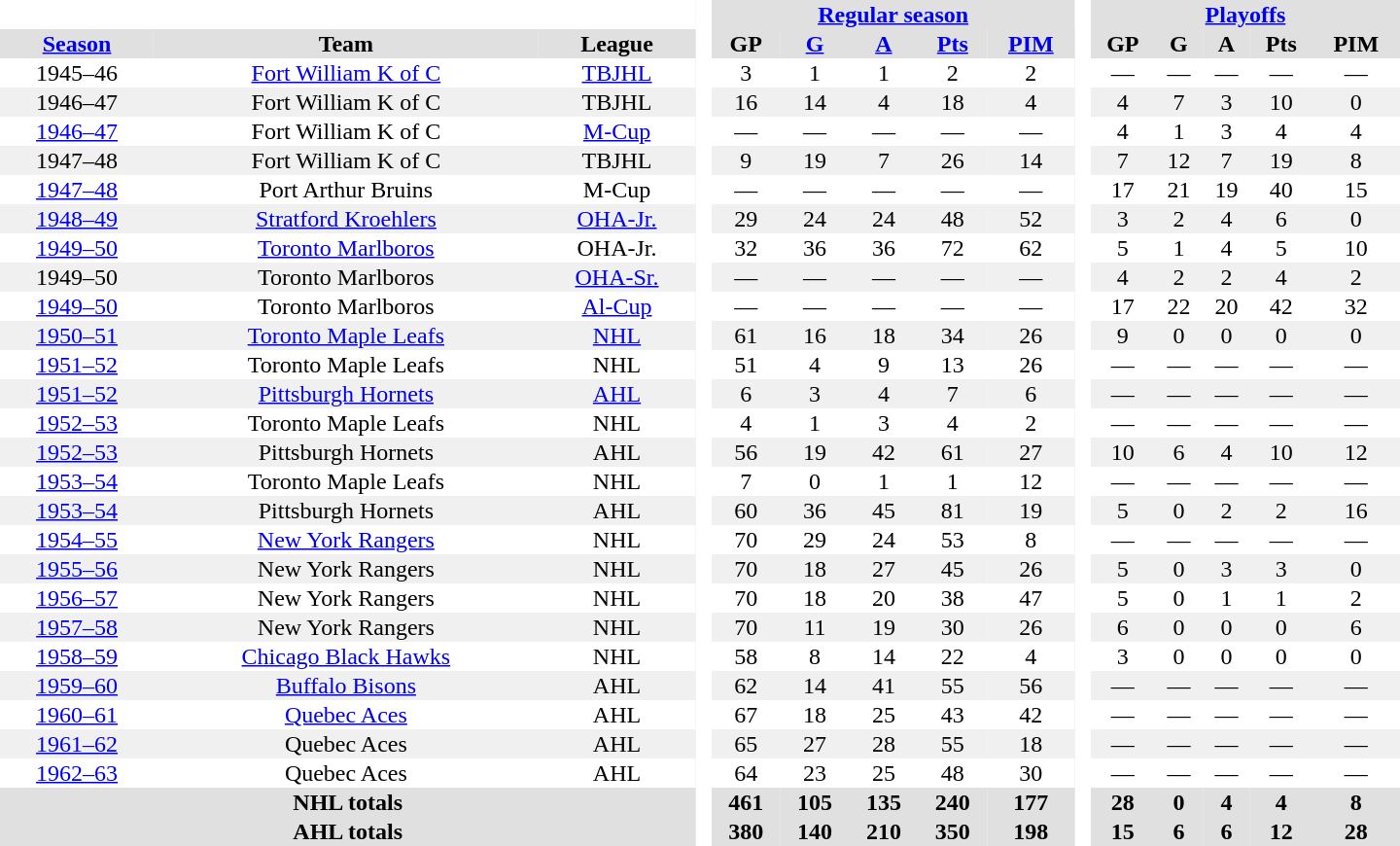<table border="0" cellpadding="1" cellspacing="0" style="text-align:center; width:60em">
<tr bgcolor="#e0e0e0">
<th colspan="3" bgcolor="#ffffff"> </th>
<th rowspan="99" bgcolor="#ffffff"> </th>
<th colspan="5"><a href='#'>Regular season</a></th>
<th rowspan="99" bgcolor="#ffffff"> </th>
<th colspan="5"><a href='#'>Playoffs</a></th>
</tr>
<tr bgcolor="#e0e0e0">
<th><a href='#'>Season</a></th>
<th>Team</th>
<th>League</th>
<th>GP</th>
<th><a href='#'>G</a></th>
<th><a href='#'>A</a></th>
<th><a href='#'>Pts</a></th>
<th><a href='#'>PIM</a></th>
<th>GP</th>
<th>G</th>
<th>A</th>
<th>Pts</th>
<th>PIM</th>
</tr>
<tr>
<td>1945–46</td>
<td><a href='#'>Fort William K of C</a></td>
<td><a href='#'>TBJHL</a></td>
<td>3</td>
<td>1</td>
<td>1</td>
<td>2</td>
<td>2</td>
<td>—</td>
<td>—</td>
<td>—</td>
<td>—</td>
<td>—</td>
</tr>
<tr bgcolor="#f0f0f0">
<td>1946–47</td>
<td>Fort William K of C</td>
<td>TBJHL</td>
<td>16</td>
<td>14</td>
<td>4</td>
<td>18</td>
<td>4</td>
<td>4</td>
<td>7</td>
<td>3</td>
<td>10</td>
<td>0</td>
</tr>
<tr>
<td><a href='#'>1946–47</a></td>
<td>Fort William K of C</td>
<td><a href='#'>M-Cup</a></td>
<td>—</td>
<td>—</td>
<td>—</td>
<td>—</td>
<td>—</td>
<td>4</td>
<td>1</td>
<td>3</td>
<td>4</td>
<td>4</td>
</tr>
<tr bgcolor="#f0f0f0">
<td>1947–48</td>
<td>Fort William K of C</td>
<td>TBJHL</td>
<td>9</td>
<td>19</td>
<td>7</td>
<td>26</td>
<td>14</td>
<td>7</td>
<td>12</td>
<td>7</td>
<td>19</td>
<td>8</td>
</tr>
<tr>
<td><a href='#'>1947–48</a></td>
<td>Port Arthur Bruins</td>
<td>M-Cup</td>
<td>—</td>
<td>—</td>
<td>—</td>
<td>—</td>
<td>—</td>
<td>17</td>
<td>21</td>
<td>19</td>
<td>40</td>
<td>15</td>
</tr>
<tr bgcolor="#f0f0f0">
<td><a href='#'>1948–49</a></td>
<td><a href='#'>Stratford Kroehlers</a></td>
<td><a href='#'>OHA-Jr.</a></td>
<td>29</td>
<td>24</td>
<td>24</td>
<td>48</td>
<td>52</td>
<td>3</td>
<td>2</td>
<td>4</td>
<td>6</td>
<td>0</td>
</tr>
<tr>
<td><a href='#'>1949–50</a></td>
<td><a href='#'>Toronto Marlboros</a></td>
<td>OHA-Jr.</td>
<td>32</td>
<td>36</td>
<td>36</td>
<td>72</td>
<td>62</td>
<td>5</td>
<td>1</td>
<td>4</td>
<td>5</td>
<td>10</td>
</tr>
<tr bgcolor="#f0f0f0">
<td>1949–50</td>
<td>Toronto Marlboros</td>
<td><a href='#'>OHA-Sr.</a></td>
<td>—</td>
<td>—</td>
<td>—</td>
<td>—</td>
<td>—</td>
<td>4</td>
<td>2</td>
<td>2</td>
<td>4</td>
<td>2</td>
</tr>
<tr>
<td><a href='#'>1949–50</a></td>
<td>Toronto Marlboros</td>
<td><a href='#'>Al-Cup</a></td>
<td>—</td>
<td>—</td>
<td>—</td>
<td>—</td>
<td>—</td>
<td>17</td>
<td>22</td>
<td>20</td>
<td>42</td>
<td>32</td>
</tr>
<tr bgcolor="#f0f0f0">
<td><a href='#'>1950–51</a></td>
<td><a href='#'>Toronto Maple Leafs</a></td>
<td><a href='#'>NHL</a></td>
<td>61</td>
<td>16</td>
<td>18</td>
<td>34</td>
<td>26</td>
<td>9</td>
<td>0</td>
<td>0</td>
<td>0</td>
<td>0</td>
</tr>
<tr>
<td><a href='#'>1951–52</a></td>
<td>Toronto Maple Leafs</td>
<td>NHL</td>
<td>51</td>
<td>4</td>
<td>9</td>
<td>13</td>
<td>26</td>
<td>—</td>
<td>—</td>
<td>—</td>
<td>—</td>
<td>—</td>
</tr>
<tr bgcolor="#f0f0f0">
<td><a href='#'>1951–52</a></td>
<td><a href='#'>Pittsburgh Hornets</a></td>
<td><a href='#'>AHL</a></td>
<td>6</td>
<td>3</td>
<td>4</td>
<td>7</td>
<td>6</td>
<td>—</td>
<td>—</td>
<td>—</td>
<td>—</td>
<td>—</td>
</tr>
<tr>
<td><a href='#'>1952–53</a></td>
<td>Toronto Maple Leafs</td>
<td>NHL</td>
<td>4</td>
<td>1</td>
<td>3</td>
<td>4</td>
<td>2</td>
<td>—</td>
<td>—</td>
<td>—</td>
<td>—</td>
<td>—</td>
</tr>
<tr bgcolor="#f0f0f0">
<td><a href='#'>1952–53</a></td>
<td>Pittsburgh Hornets</td>
<td>AHL</td>
<td>56</td>
<td>19</td>
<td>42</td>
<td>61</td>
<td>27</td>
<td>10</td>
<td>6</td>
<td>4</td>
<td>10</td>
<td>12</td>
</tr>
<tr>
<td><a href='#'>1953–54</a></td>
<td>Toronto Maple Leafs</td>
<td>NHL</td>
<td>7</td>
<td>0</td>
<td>1</td>
<td>1</td>
<td>12</td>
<td>—</td>
<td>—</td>
<td>—</td>
<td>—</td>
<td>—</td>
</tr>
<tr bgcolor="#f0f0f0">
<td><a href='#'>1953–54</a></td>
<td>Pittsburgh Hornets</td>
<td>AHL</td>
<td>60</td>
<td>36</td>
<td>45</td>
<td>81</td>
<td>19</td>
<td>5</td>
<td>0</td>
<td>2</td>
<td>2</td>
<td>16</td>
</tr>
<tr>
<td><a href='#'>1954–55</a></td>
<td><a href='#'>New York Rangers</a></td>
<td>NHL</td>
<td>70</td>
<td>29</td>
<td>24</td>
<td>53</td>
<td>8</td>
<td>—</td>
<td>—</td>
<td>—</td>
<td>—</td>
<td>—</td>
</tr>
<tr bgcolor="#f0f0f0">
<td><a href='#'>1955–56</a></td>
<td>New York Rangers</td>
<td>NHL</td>
<td>70</td>
<td>18</td>
<td>27</td>
<td>45</td>
<td>26</td>
<td>5</td>
<td>0</td>
<td>3</td>
<td>3</td>
<td>0</td>
</tr>
<tr>
<td><a href='#'>1956–57</a></td>
<td>New York Rangers</td>
<td>NHL</td>
<td>70</td>
<td>18</td>
<td>20</td>
<td>38</td>
<td>47</td>
<td>5</td>
<td>0</td>
<td>1</td>
<td>1</td>
<td>2</td>
</tr>
<tr bgcolor="#f0f0f0">
<td><a href='#'>1957–58</a></td>
<td>New York Rangers</td>
<td>NHL</td>
<td>70</td>
<td>11</td>
<td>19</td>
<td>30</td>
<td>26</td>
<td>6</td>
<td>0</td>
<td>0</td>
<td>0</td>
<td>6</td>
</tr>
<tr>
<td><a href='#'>1958–59</a></td>
<td><a href='#'>Chicago Black Hawks</a></td>
<td>NHL</td>
<td>58</td>
<td>8</td>
<td>14</td>
<td>22</td>
<td>4</td>
<td>3</td>
<td>0</td>
<td>0</td>
<td>0</td>
<td>0</td>
</tr>
<tr bgcolor="#f0f0f0">
<td><a href='#'>1959–60</a></td>
<td><a href='#'>Buffalo Bisons</a></td>
<td>AHL</td>
<td>62</td>
<td>14</td>
<td>41</td>
<td>55</td>
<td>56</td>
<td>—</td>
<td>—</td>
<td>—</td>
<td>—</td>
<td>—</td>
</tr>
<tr>
<td><a href='#'>1960–61</a></td>
<td><a href='#'>Quebec Aces</a></td>
<td>AHL</td>
<td>67</td>
<td>18</td>
<td>25</td>
<td>43</td>
<td>42</td>
<td>—</td>
<td>—</td>
<td>—</td>
<td>—</td>
<td>—</td>
</tr>
<tr bgcolor="#f0f0f0">
<td><a href='#'>1961–62</a></td>
<td>Quebec Aces</td>
<td>AHL</td>
<td>65</td>
<td>27</td>
<td>28</td>
<td>55</td>
<td>18</td>
<td>—</td>
<td>—</td>
<td>—</td>
<td>—</td>
<td>—</td>
</tr>
<tr>
<td><a href='#'>1962–63</a></td>
<td>Quebec Aces</td>
<td>AHL</td>
<td>64</td>
<td>23</td>
<td>25</td>
<td>48</td>
<td>30</td>
<td>—</td>
<td>—</td>
<td>—</td>
<td>—</td>
<td>—</td>
</tr>
<tr bgcolor="#e0e0e0">
<th colspan="3">NHL totals</th>
<th>461</th>
<th>105</th>
<th>135</th>
<th>240</th>
<th>177</th>
<th>28</th>
<th>0</th>
<th>4</th>
<th>4</th>
<th>8</th>
</tr>
<tr bgcolor="#e0e0e0">
<th colspan="3">AHL totals</th>
<th>380</th>
<th>140</th>
<th>210</th>
<th>350</th>
<th>198</th>
<th>15</th>
<th>6</th>
<th>6</th>
<th>12</th>
<th>28</th>
</tr>
</table>
